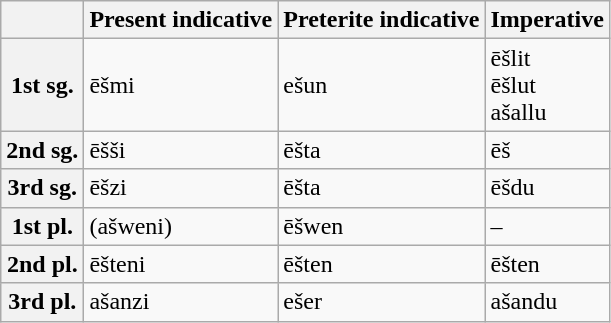<table class=wikitable>
<tr>
<th> </th>
<th>Present indicative</th>
<th>Preterite indicative</th>
<th>Imperative</th>
</tr>
<tr>
<th>1st sg.</th>
<td>ēšmi</td>
<td>ešun</td>
<td>ēšlit<br>ēšlut<br>ašallu</td>
</tr>
<tr>
<th>2nd sg.</th>
<td>ēšši</td>
<td>ēšta</td>
<td>ēš</td>
</tr>
<tr>
<th>3rd sg.</th>
<td>ēšzi</td>
<td>ēšta</td>
<td>ēšdu</td>
</tr>
<tr>
<th>1st pl.</th>
<td>(ašweni)</td>
<td>ēšwen</td>
<td>–</td>
</tr>
<tr>
<th>2nd pl.</th>
<td>ēšteni</td>
<td>ēšten</td>
<td>ēšten</td>
</tr>
<tr>
<th>3rd pl.</th>
<td>ašanzi</td>
<td>ešer</td>
<td>ašandu</td>
</tr>
</table>
